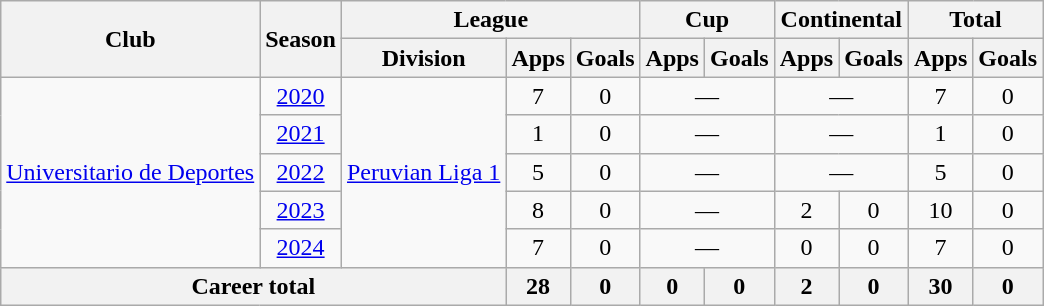<table class="wikitable" style="text-align:center">
<tr>
<th rowspan="2">Club</th>
<th rowspan="2">Season</th>
<th colspan="3">League</th>
<th colspan="2">Cup</th>
<th colspan="2">Continental</th>
<th colspan="2">Total</th>
</tr>
<tr>
<th>Division</th>
<th>Apps</th>
<th>Goals</th>
<th>Apps</th>
<th>Goals</th>
<th>Apps</th>
<th>Goals</th>
<th>Apps</th>
<th>Goals</th>
</tr>
<tr>
<td rowspan="5"><a href='#'>Universitario de Deportes</a></td>
<td><a href='#'>2020</a></td>
<td rowspan="5"><a href='#'>Peruvian Liga 1</a></td>
<td>7</td>
<td>0</td>
<td colspan="2">—</td>
<td colspan="2">—</td>
<td>7</td>
<td>0</td>
</tr>
<tr>
<td><a href='#'>2021</a></td>
<td>1</td>
<td>0</td>
<td colspan="2">—</td>
<td colspan="2">—</td>
<td>1</td>
<td>0</td>
</tr>
<tr>
<td><a href='#'>2022</a></td>
<td>5</td>
<td>0</td>
<td colspan="2">—</td>
<td colspan="2">—</td>
<td>5</td>
<td>0</td>
</tr>
<tr>
<td><a href='#'>2023</a></td>
<td>8</td>
<td>0</td>
<td colspan="2">—</td>
<td>2</td>
<td>0</td>
<td>10</td>
<td>0</td>
</tr>
<tr>
<td><a href='#'>2024</a></td>
<td>7</td>
<td>0</td>
<td colspan="2">—</td>
<td>0</td>
<td>0</td>
<td>7</td>
<td>0</td>
</tr>
<tr>
<th colspan="3">Career total</th>
<th>28</th>
<th>0</th>
<th>0</th>
<th>0</th>
<th>2</th>
<th>0</th>
<th>30</th>
<th>0</th>
</tr>
</table>
